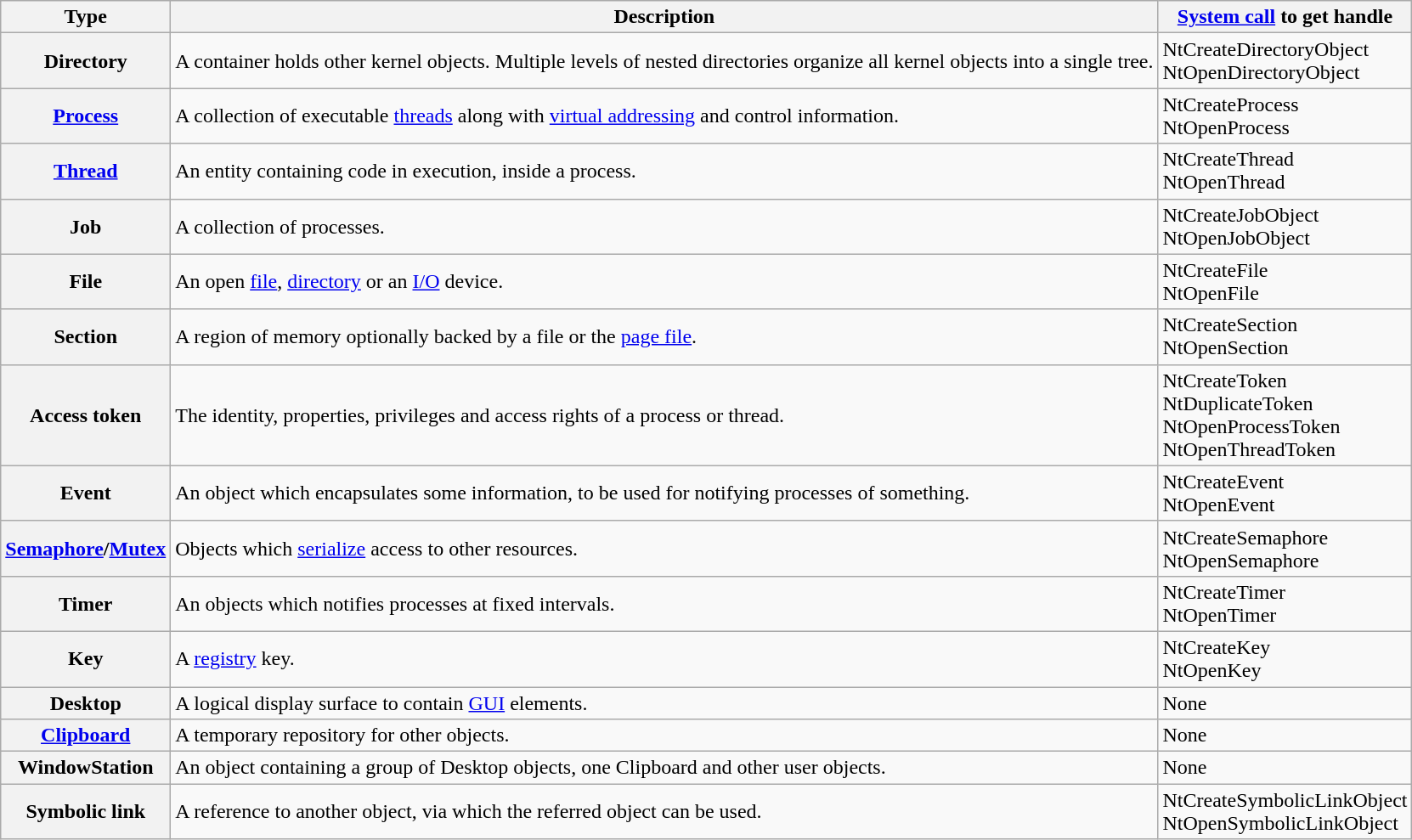<table class="wikitable" align="center">
<tr>
<th>Type</th>
<th>Description</th>
<th><a href='#'>System call</a> to get handle</th>
</tr>
<tr>
<th>Directory</th>
<td>A container holds other kernel objects. Multiple levels of nested directories organize all kernel objects into a single tree.</td>
<td>NtCreateDirectoryObject<br>NtOpenDirectoryObject</td>
</tr>
<tr>
<th><a href='#'>Process</a></th>
<td>A collection of executable <a href='#'>threads</a> along with <a href='#'>virtual addressing</a> and control information.</td>
<td>NtCreateProcess<br>NtOpenProcess</td>
</tr>
<tr>
<th><a href='#'>Thread</a></th>
<td>An entity containing code in execution, inside a process.</td>
<td>NtCreateThread<br>NtOpenThread</td>
</tr>
<tr>
<th>Job</th>
<td>A collection of processes.</td>
<td>NtCreateJobObject<br>NtOpenJobObject</td>
</tr>
<tr>
<th>File</th>
<td>An open <a href='#'>file</a>, <a href='#'>directory</a> or an <a href='#'>I/O</a> device.</td>
<td>NtCreateFile<br>NtOpenFile</td>
</tr>
<tr>
<th>Section</th>
<td>A region of memory optionally backed by a file or the <a href='#'>page file</a>.</td>
<td>NtCreateSection<br>NtOpenSection</td>
</tr>
<tr>
<th>Access token</th>
<td>The identity, properties, privileges and access rights of a process or thread.</td>
<td>NtCreateToken<br>NtDuplicateToken<br>NtOpenProcessToken<br>NtOpenThreadToken</td>
</tr>
<tr>
<th>Event</th>
<td>An object which encapsulates some information, to be used for notifying processes of something.</td>
<td>NtCreateEvent<br>NtOpenEvent</td>
</tr>
<tr>
<th><a href='#'>Semaphore</a>/<a href='#'>Mutex</a></th>
<td>Objects which <a href='#'>serialize</a> access to other resources.</td>
<td>NtCreateSemaphore<br>NtOpenSemaphore</td>
</tr>
<tr>
<th>Timer</th>
<td>An objects which notifies processes at fixed intervals.</td>
<td>NtCreateTimer<br>NtOpenTimer</td>
</tr>
<tr>
<th>Key</th>
<td>A <a href='#'>registry</a> key.</td>
<td>NtCreateKey<br>NtOpenKey</td>
</tr>
<tr>
<th>Desktop</th>
<td>A logical display surface to contain <a href='#'>GUI</a> elements.</td>
<td>None</td>
</tr>
<tr>
<th><a href='#'>Clipboard</a></th>
<td>A temporary repository for other objects.</td>
<td>None</td>
</tr>
<tr>
<th>WindowStation</th>
<td>An object containing a group of Desktop objects, one Clipboard and other user objects.</td>
<td>None</td>
</tr>
<tr>
<th>Symbolic link</th>
<td>A reference to another object, via which the referred object can be used.</td>
<td>NtCreateSymbolicLinkObject<br>NtOpenSymbolicLinkObject</td>
</tr>
</table>
